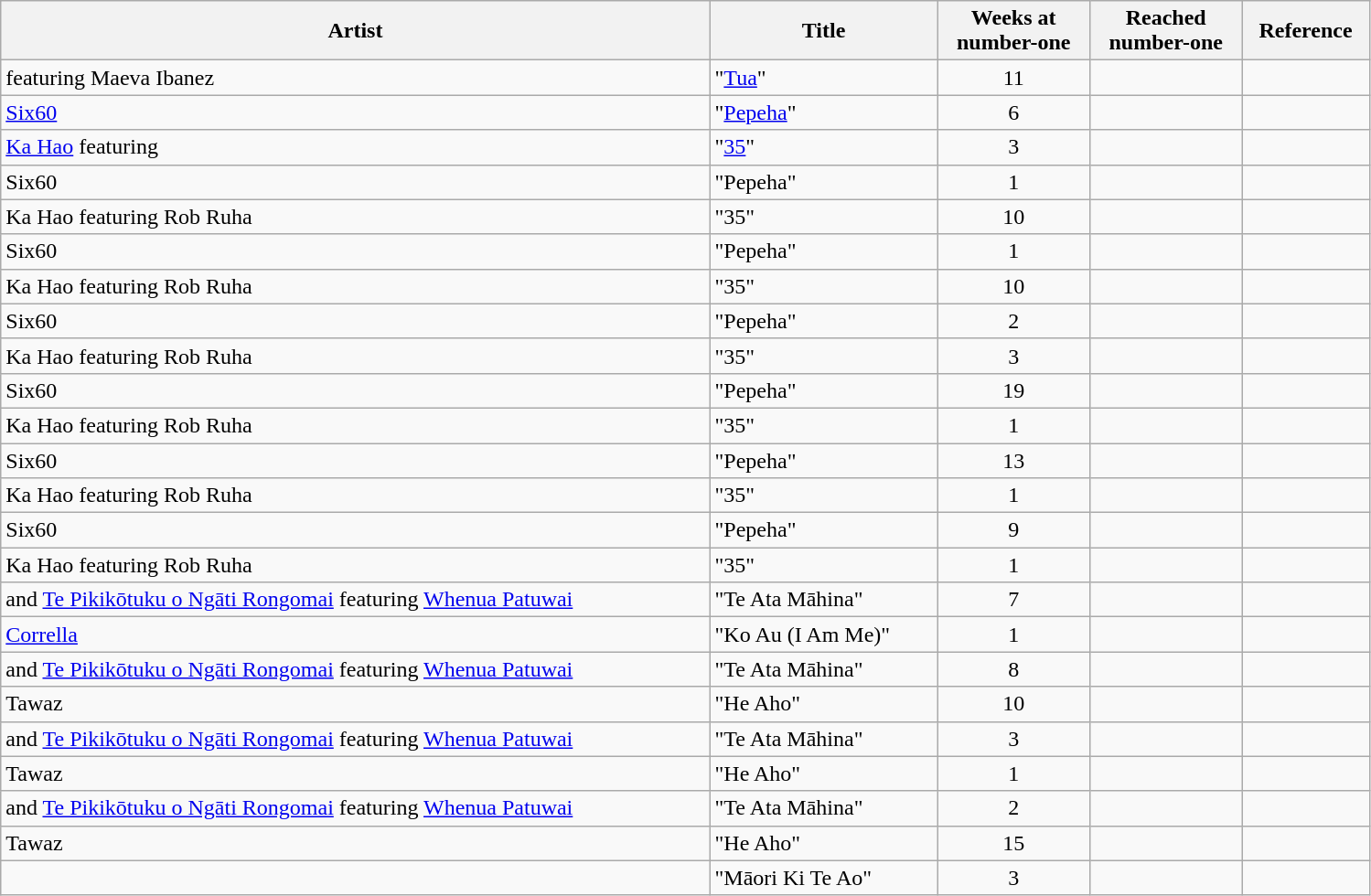<table class="wikitable sortable" style="width:79%;">
<tr>
<th>Artist</th>
<th>Title</th>
<th>Weeks at<br>number-one<br></th>
<th>Reached<br>number-one</th>
<th class="unsortable">Reference</th>
</tr>
<tr>
<td> featuring Maeva Ibanez</td>
<td>"<a href='#'>Tua</a>"</td>
<td align="center">11</td>
<td></td>
<td align="center"></td>
</tr>
<tr>
<td><a href='#'>Six60</a></td>
<td>"<a href='#'>Pepeha</a>"</td>
<td align="center">6</td>
<td></td>
<td align="center"></td>
</tr>
<tr>
<td><a href='#'>Ka Hao</a> featuring </td>
<td>"<a href='#'>35</a>"</td>
<td align="center">3</td>
<td></td>
<td align="center"></td>
</tr>
<tr>
<td>Six60</td>
<td>"Pepeha"</td>
<td align="center">1</td>
<td></td>
<td align="center"></td>
</tr>
<tr>
<td>Ka Hao featuring Rob Ruha</td>
<td>"35"</td>
<td align="center">10</td>
<td></td>
<td align="center"></td>
</tr>
<tr>
<td>Six60</td>
<td>"Pepeha"</td>
<td align="center">1</td>
<td></td>
<td align="center"></td>
</tr>
<tr>
<td>Ka Hao featuring Rob Ruha</td>
<td>"35"</td>
<td align="center">10</td>
<td></td>
<td align="center"></td>
</tr>
<tr>
<td>Six60</td>
<td>"Pepeha"</td>
<td align="center">2</td>
<td></td>
<td align="center"></td>
</tr>
<tr>
<td>Ka Hao featuring Rob Ruha</td>
<td>"35"</td>
<td align="center">3</td>
<td></td>
<td align="center"></td>
</tr>
<tr>
<td>Six60</td>
<td>"Pepeha"</td>
<td align="center">19</td>
<td></td>
<td align="center"></td>
</tr>
<tr>
<td>Ka Hao featuring Rob Ruha</td>
<td>"35"</td>
<td align="center">1</td>
<td></td>
<td align="center"></td>
</tr>
<tr>
<td>Six60</td>
<td>"Pepeha"</td>
<td align="center">13</td>
<td></td>
<td align="center"></td>
</tr>
<tr>
<td>Ka Hao featuring Rob Ruha</td>
<td>"35"</td>
<td align="center">1</td>
<td></td>
<td align="center"></td>
</tr>
<tr>
<td>Six60</td>
<td>"Pepeha"</td>
<td align="center">9</td>
<td></td>
<td align="center"></td>
</tr>
<tr>
<td>Ka Hao featuring Rob Ruha</td>
<td>"35"</td>
<td align="center">1</td>
<td></td>
<td align="center"></td>
</tr>
<tr>
<td> and <a href='#'>Te Pikikōtuku o Ngāti Rongomai</a> featuring <a href='#'>Whenua Patuwai</a></td>
<td>"Te Ata Māhina"</td>
<td align="center">7</td>
<td></td>
<td align="center"></td>
</tr>
<tr>
<td><a href='#'>Corrella</a></td>
<td>"Ko Au (I Am Me)"</td>
<td align="center">1</td>
<td></td>
<td align="center"></td>
</tr>
<tr>
<td> and <a href='#'>Te Pikikōtuku o Ngāti Rongomai</a> featuring <a href='#'>Whenua Patuwai</a></td>
<td>"Te Ata Māhina"</td>
<td align="center">8</td>
<td></td>
<td align="center"></td>
</tr>
<tr>
<td>Tawaz</td>
<td>"He Aho"</td>
<td align="center">10</td>
<td></td>
<td align="center"></td>
</tr>
<tr>
<td> and <a href='#'>Te Pikikōtuku o Ngāti Rongomai</a> featuring <a href='#'>Whenua Patuwai</a></td>
<td>"Te Ata Māhina"</td>
<td align="center">3</td>
<td></td>
<td align="center"></td>
</tr>
<tr>
<td>Tawaz</td>
<td>"He Aho"</td>
<td align="center">1</td>
<td></td>
<td align="center"></td>
</tr>
<tr>
<td> and <a href='#'>Te Pikikōtuku o Ngāti Rongomai</a> featuring <a href='#'>Whenua Patuwai</a></td>
<td>"Te Ata Māhina"</td>
<td align="center">2</td>
<td></td>
<td align="center"></td>
</tr>
<tr>
<td>Tawaz</td>
<td>"He Aho"</td>
<td align="center">15</td>
<td></td>
<td align="center"></td>
</tr>
<tr>
<td></td>
<td>"Māori Ki Te Ao"</td>
<td align="center">3</td>
<td></td>
<td align="center"></td>
</tr>
</table>
